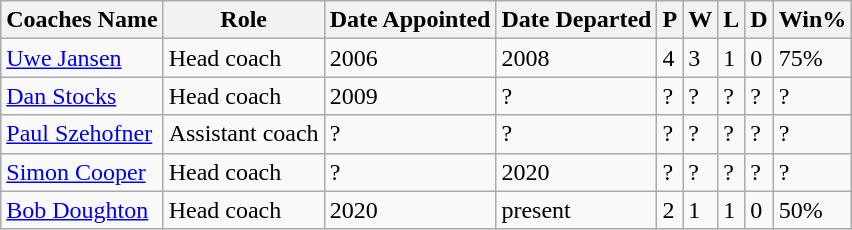<table class="wikitable">
<tr>
<th>Coaches Name</th>
<th>Role</th>
<th>Date Appointed</th>
<th>Date Departed</th>
<th>P</th>
<th>W</th>
<th>L</th>
<th>D</th>
<th>Win%</th>
</tr>
<tr>
<td> <a href='#'>Uwe Jansen</a></td>
<td>Head coach</td>
<td>2006</td>
<td>2008</td>
<td>4</td>
<td>3</td>
<td>1</td>
<td>0</td>
<td>75%</td>
</tr>
<tr>
<td> <a href='#'>Dan Stocks</a></td>
<td>Head coach</td>
<td>2009</td>
<td>?</td>
<td>?</td>
<td>?</td>
<td>?</td>
<td>?</td>
<td>?</td>
</tr>
<tr>
<td> <a href='#'>Paul Szehofner</a></td>
<td>Assistant coach</td>
<td>?</td>
<td>?</td>
<td>?</td>
<td>?</td>
<td>?</td>
<td>?</td>
<td>?</td>
</tr>
<tr>
<td> <a href='#'>Simon Cooper</a></td>
<td>Head coach</td>
<td>?</td>
<td>2020</td>
<td>?</td>
<td>?</td>
<td>?</td>
<td>?</td>
<td>?</td>
</tr>
<tr>
<td> <a href='#'>Bob Doughton</a></td>
<td>Head coach</td>
<td>2020</td>
<td>present</td>
<td>2</td>
<td>1</td>
<td>1</td>
<td>0</td>
<td>50%</td>
</tr>
</table>
